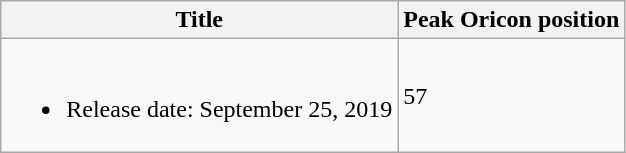<table class="wikitable">
<tr>
<th>Title</th>
<th>Peak Oricon position</th>
</tr>
<tr>
<td><br><ul><li>Release date: September 25, 2019</li></ul></td>
<td>57</td>
</tr>
</table>
